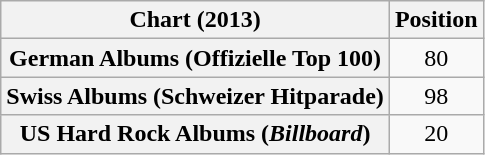<table class="wikitable sortable plainrowheaders">
<tr>
<th scope="col">Chart (2013)</th>
<th scope="col">Position</th>
</tr>
<tr>
<th scope="row">German Albums (Offizielle Top 100)</th>
<td align="center">80</td>
</tr>
<tr>
<th scope="row">Swiss Albums (Schweizer Hitparade)</th>
<td align="center">98</td>
</tr>
<tr>
<th scope="row">US Hard Rock Albums (<em>Billboard</em>)</th>
<td style="text-align:center;">20</td>
</tr>
</table>
